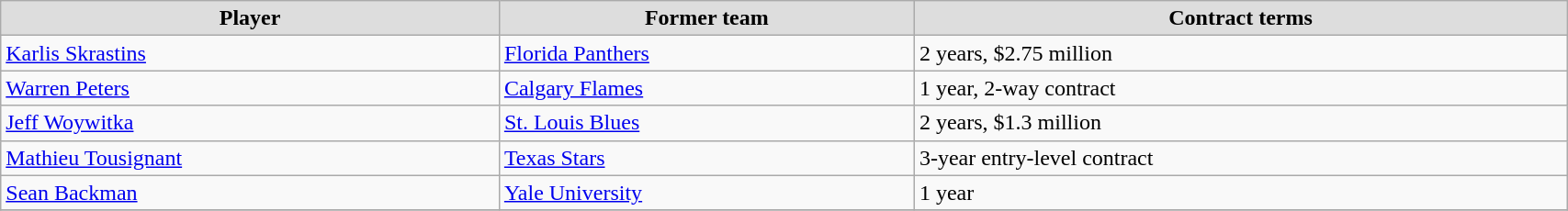<table class="wikitable" width=90%>
<tr align="center"  bgcolor="#dddddd">
<td><strong>Player</strong></td>
<td><strong>Former team</strong></td>
<td><strong>Contract terms</strong></td>
</tr>
<tr>
<td><a href='#'>Karlis Skrastins</a></td>
<td><a href='#'>Florida Panthers</a></td>
<td>2 years, $2.75 million</td>
</tr>
<tr>
<td><a href='#'>Warren Peters</a></td>
<td><a href='#'>Calgary Flames</a></td>
<td>1 year, 2-way contract</td>
</tr>
<tr>
<td><a href='#'>Jeff Woywitka</a></td>
<td><a href='#'>St. Louis Blues</a></td>
<td>2 years, $1.3 million</td>
</tr>
<tr>
<td><a href='#'>Mathieu Tousignant</a></td>
<td><a href='#'>Texas Stars</a></td>
<td>3-year entry-level contract</td>
</tr>
<tr>
<td><a href='#'>Sean Backman</a></td>
<td><a href='#'>Yale University</a></td>
<td>1 year</td>
</tr>
<tr>
</tr>
</table>
